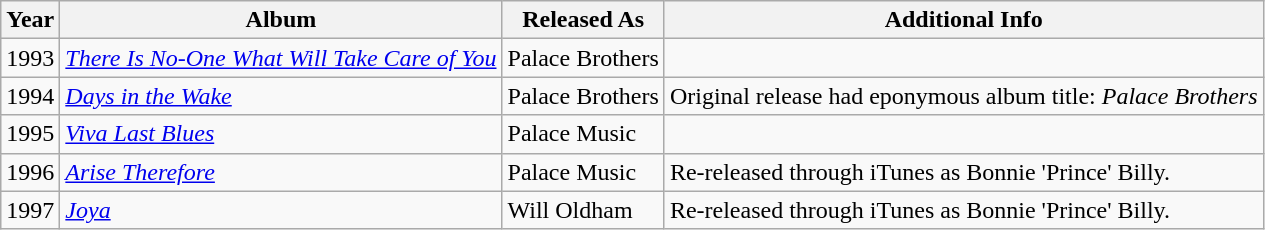<table class="wikitable">
<tr>
<th>Year</th>
<th>Album</th>
<th>Released As</th>
<th>Additional Info</th>
</tr>
<tr>
<td>1993</td>
<td><em><a href='#'>There Is No-One What Will Take Care of You</a></em></td>
<td>Palace Brothers</td>
<td></td>
</tr>
<tr>
<td>1994</td>
<td><em><a href='#'>Days in the Wake</a></em></td>
<td>Palace Brothers</td>
<td>Original release had eponymous album title: <em>Palace Brothers</em></td>
</tr>
<tr>
<td>1995</td>
<td><em><a href='#'>Viva Last Blues</a></em></td>
<td>Palace Music</td>
<td></td>
</tr>
<tr>
<td>1996</td>
<td><em><a href='#'>Arise Therefore</a></em></td>
<td>Palace Music</td>
<td>Re-released through iTunes as Bonnie 'Prince' Billy.</td>
</tr>
<tr>
<td>1997</td>
<td><em><a href='#'>Joya</a></em></td>
<td>Will Oldham</td>
<td>Re-released through iTunes as Bonnie 'Prince' Billy.</td>
</tr>
</table>
